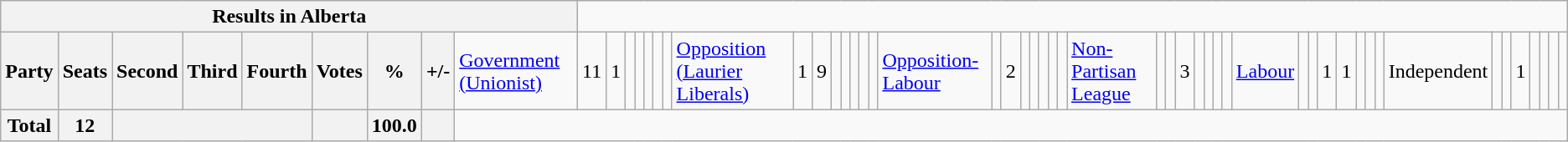<table class="wikitable">
<tr>
<th colspan=10>Results in Alberta</th>
</tr>
<tr>
<th colspan=2>Party</th>
<th>Seats</th>
<th>Second</th>
<th>Third</th>
<th>Fourth</th>
<th>Votes</th>
<th>%</th>
<th>+/-<br></th>
<td><a href='#'>Government (Unionist)</a></td>
<td align="right">11</td>
<td align="right">1</td>
<td align="right"></td>
<td align="right"></td>
<td align="right"></td>
<td align="right"></td>
<td align="right"><br></td>
<td><a href='#'>Opposition (Laurier Liberals)</a></td>
<td align="right">1</td>
<td align="right">9</td>
<td align="right"></td>
<td align="right"></td>
<td align="right"></td>
<td align="right"></td>
<td align="right"><br></td>
<td><a href='#'>Opposition-Labour</a></td>
<td align="right"></td>
<td align="right">2</td>
<td align="right"></td>
<td align="right"></td>
<td align="right"></td>
<td align="right"></td>
<td align="right"><br></td>
<td><a href='#'>Non-Partisan League</a></td>
<td align="right"></td>
<td align="right"></td>
<td align="right">3</td>
<td align="right"></td>
<td align="right"></td>
<td align="right"></td>
<td align="right"><br></td>
<td><a href='#'>Labour</a></td>
<td align="right"></td>
<td align="right"></td>
<td align="right">1</td>
<td align="right">1</td>
<td align="right"></td>
<td align="right"></td>
<td align="right"><br></td>
<td>Independent</td>
<td align="right"></td>
<td align="right"></td>
<td align="right">1</td>
<td align="right"></td>
<td align="right"></td>
<td align="right"></td>
<td align="right"></td>
</tr>
<tr>
<th colspan="2">Total</th>
<th>12</th>
<th colspan="3"></th>
<th></th>
<th>100.0</th>
<th></th>
</tr>
</table>
